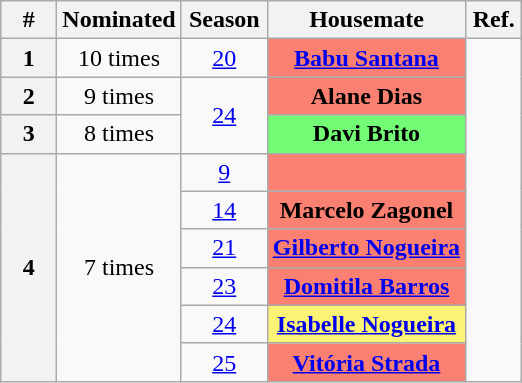<table class="wikitable"; font-size: 90%;">
<tr>
<th width="30">#</th>
<th width="50">Nominated</th>
<th width="50">Season</th>
<th colspan="2" width="100">Housemate</th>
<th width="30">Ref.</th>
</tr>
<tr>
<th>1</th>
<td align="center">10 times</td>
<td align="center"><a href='#'>20</a></td>
<td align="center" colspan="2" bgcolor="#fa8072"><strong><a href='#'>Babu Santana</a></strong><br><small> </small></td>
<td rowspan="11" align="center"></td>
</tr>
<tr>
<th>2</th>
<td align="center">9 times</td>
<td align="center" rowspan="2"><a href='#'>24</a></td>
<td align="center" colspan="2" bgcolor="#fa8072"><strong>Alane Dias</strong><br><small></small></td>
</tr>
<tr>
<th>3</th>
<td align="center">8 times</td>
<td align="center" colspan="2" bgcolor="#73fb76"><strong>Davi Brito</strong><br><small></small></td>
</tr>
<tr>
<th rowspan="8">4</th>
<td align="center" rowspan="6">7 times</td>
<td align="center"><a href='#'>9</a></td>
<td align="center" colspan="2" bgcolor="#fa8072"><strong></strong><br><small></small></td>
</tr>
<tr>
<td align="center"><a href='#'>14</a></td>
<td align="center" colspan="2" bgcolor="#fa8072"><strong>Marcelo Zagonel</strong><br><small></small></td>
</tr>
<tr>
<td align="center"><a href='#'>21</a></td>
<td align="center" colspan="2" bgcolor="#fa8072"><strong><a href='#'>Gilberto Nogueira</a></strong><br><small></small></td>
</tr>
<tr>
<td align="center"><a href='#'>23</a></td>
<td align="center" colspan="2" bgcolor="#fa8072"><strong><a href='#'>Domitila Barros</a></strong><br><small></small></td>
</tr>
<tr>
<td align="center"><a href='#'>24</a></td>
<td align="center" colspan="2" bgcolor="#fbf373"><strong><a href='#'>Isabelle Nogueira</a></strong><br><small></small></td>
</tr>
<tr>
<td align="center"><a href='#'>25</a></td>
<td align="center" colspan="2" bgcolor="#fa8072"><strong><a href='#'>Vitória Strada</a></strong><br><small></small></td>
</tr>
</table>
